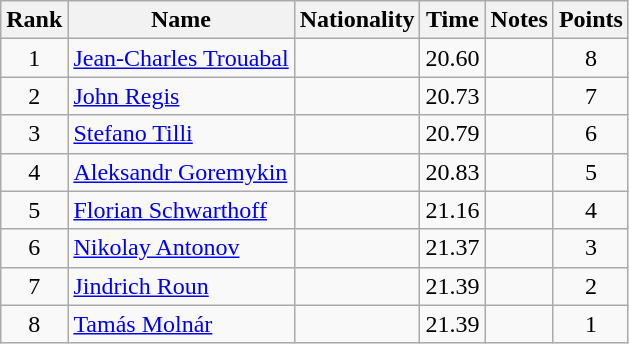<table class="wikitable sortable" style="text-align:center">
<tr>
<th>Rank</th>
<th>Name</th>
<th>Nationality</th>
<th>Time</th>
<th>Notes</th>
<th>Points</th>
</tr>
<tr>
<td>1</td>
<td align=left><a href='#'>Jean-Charles Trouabal</a></td>
<td align=left></td>
<td>20.60</td>
<td></td>
<td>8</td>
</tr>
<tr>
<td>2</td>
<td align=left><a href='#'>John Regis</a></td>
<td align=left></td>
<td>20.73</td>
<td></td>
<td>7</td>
</tr>
<tr>
<td>3</td>
<td align=left><a href='#'>Stefano Tilli</a></td>
<td align=left></td>
<td>20.79</td>
<td></td>
<td>6</td>
</tr>
<tr>
<td>4</td>
<td align=left><a href='#'>Aleksandr Goremykin</a></td>
<td align=left></td>
<td>20.83</td>
<td></td>
<td>5</td>
</tr>
<tr>
<td>5</td>
<td align=left><a href='#'>Florian Schwarthoff</a></td>
<td align=left></td>
<td>21.16</td>
<td></td>
<td>4</td>
</tr>
<tr>
<td>6</td>
<td align=left><a href='#'>Nikolay Antonov</a></td>
<td align=left></td>
<td>21.37</td>
<td></td>
<td>3</td>
</tr>
<tr>
<td>7</td>
<td align=left><a href='#'>Jindrich Roun</a></td>
<td align=left></td>
<td>21.39</td>
<td></td>
<td>2</td>
</tr>
<tr>
<td>8</td>
<td align=left><a href='#'>Tamás Molnár</a></td>
<td align=left></td>
<td>21.39</td>
<td></td>
<td>1</td>
</tr>
</table>
